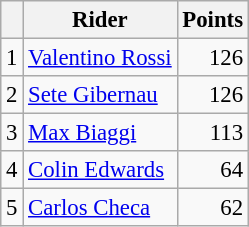<table class="wikitable" style="font-size: 95%;">
<tr>
<th></th>
<th>Rider</th>
<th>Points</th>
</tr>
<tr>
<td align=center>1</td>
<td> <a href='#'>Valentino Rossi</a></td>
<td align=right>126</td>
</tr>
<tr>
<td align=center>2</td>
<td> <a href='#'>Sete Gibernau</a></td>
<td align=right>126</td>
</tr>
<tr>
<td align=center>3</td>
<td> <a href='#'>Max Biaggi</a></td>
<td align=right>113</td>
</tr>
<tr>
<td align=center>4</td>
<td> <a href='#'>Colin Edwards</a></td>
<td align=right>64</td>
</tr>
<tr>
<td align=center>5</td>
<td> <a href='#'>Carlos Checa</a></td>
<td align=right>62</td>
</tr>
</table>
